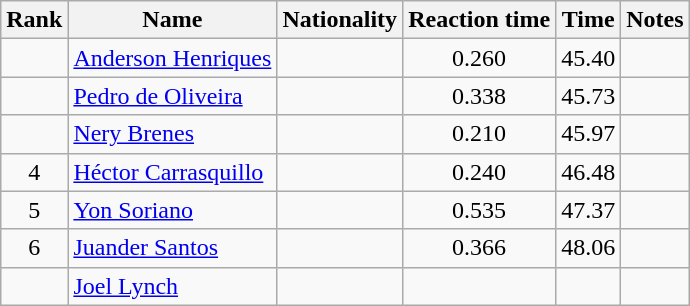<table class="wikitable sortable" style="text-align:center">
<tr>
<th>Rank</th>
<th>Name</th>
<th>Nationality</th>
<th>Reaction time</th>
<th>Time</th>
<th>Notes</th>
</tr>
<tr>
<td></td>
<td align=left><a href='#'>Anderson Henriques</a></td>
<td align=left></td>
<td>0.260</td>
<td>45.40</td>
<td></td>
</tr>
<tr>
<td></td>
<td align=left><a href='#'>Pedro de Oliveira</a></td>
<td align=left></td>
<td>0.338</td>
<td>45.73</td>
<td></td>
</tr>
<tr>
<td></td>
<td align=left><a href='#'>Nery Brenes</a></td>
<td align=left></td>
<td>0.210</td>
<td>45.97</td>
<td></td>
</tr>
<tr>
<td>4</td>
<td align=left><a href='#'>Héctor Carrasquillo</a></td>
<td align=left></td>
<td>0.240</td>
<td>46.48</td>
<td></td>
</tr>
<tr>
<td>5</td>
<td align=left><a href='#'>Yon Soriano</a></td>
<td align=left></td>
<td>0.535</td>
<td>47.37</td>
<td></td>
</tr>
<tr>
<td>6</td>
<td align=left><a href='#'>Juander Santos</a></td>
<td align=left></td>
<td>0.366</td>
<td>48.06</td>
<td></td>
</tr>
<tr>
<td></td>
<td align=left><a href='#'>Joel Lynch</a></td>
<td align=left></td>
<td></td>
<td></td>
<td></td>
</tr>
</table>
